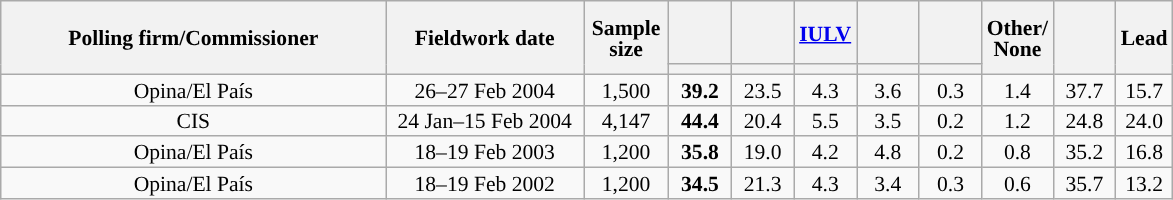<table class="wikitable collapsible collapsed" style="text-align:center; font-size:90%; line-height:14px;">
<tr style="height:42px;">
<th style="width:250px;" rowspan="2">Polling firm/Commissioner</th>
<th style="width:125px;" rowspan="2">Fieldwork date</th>
<th style="width:50px;" rowspan="2">Sample size</th>
<th style="width:35px;"></th>
<th style="width:35px;"></th>
<th style="width:35px;"><a href='#'>IULV</a></th>
<th style="width:35px;"></th>
<th style="width:35px;"></th>
<th style="width:35px;" rowspan="2">Other/<br>None</th>
<th style="width:35px;" rowspan="2"></th>
<th style="width:30px;" rowspan="2">Lead</th>
</tr>
<tr>
<th style="color:inherit;background:"></th>
<th style="color:inherit;background:"></th>
<th style="color:inherit;background:"></th>
<th style="color:inherit;background:"></th>
<th style="color:inherit;background:"></th>
</tr>
<tr>
<td>Opina/El País</td>
<td>26–27 Feb 2004</td>
<td>1,500</td>
<td><strong>39.2</strong></td>
<td>23.5</td>
<td>4.3</td>
<td>3.6</td>
<td>0.3</td>
<td>1.4</td>
<td>37.7</td>
<td style="background:">15.7</td>
</tr>
<tr>
<td>CIS</td>
<td>24 Jan–15 Feb 2004</td>
<td>4,147</td>
<td><strong>44.4</strong></td>
<td>20.4</td>
<td>5.5</td>
<td>3.5</td>
<td>0.2</td>
<td>1.2</td>
<td>24.8</td>
<td style="background:">24.0</td>
</tr>
<tr>
<td>Opina/El País</td>
<td>18–19 Feb 2003</td>
<td>1,200</td>
<td><strong>35.8</strong></td>
<td>19.0</td>
<td>4.2</td>
<td>4.8</td>
<td>0.2</td>
<td>0.8</td>
<td>35.2</td>
<td style="background:">16.8</td>
</tr>
<tr>
<td>Opina/El País</td>
<td>18–19 Feb 2002</td>
<td>1,200</td>
<td><strong>34.5</strong></td>
<td>21.3</td>
<td>4.3</td>
<td>3.4</td>
<td>0.3</td>
<td>0.6</td>
<td>35.7</td>
<td style="background:">13.2</td>
</tr>
</table>
